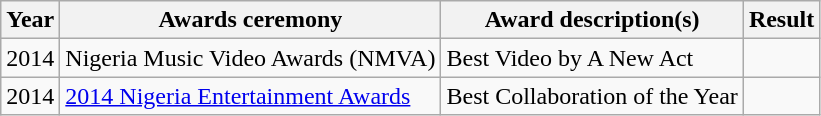<table class="wikitable">
<tr>
<th>Year</th>
<th>Awards ceremony</th>
<th>Award description(s)</th>
<th>Result</th>
</tr>
<tr>
<td>2014</td>
<td>Nigeria Music Video Awards (NMVA)</td>
<td>Best Video by A New Act</td>
<td></td>
</tr>
<tr>
<td>2014</td>
<td><a href='#'>2014 Nigeria Entertainment Awards</a></td>
<td>Best Collaboration of the Year</td>
<td></td>
</tr>
</table>
